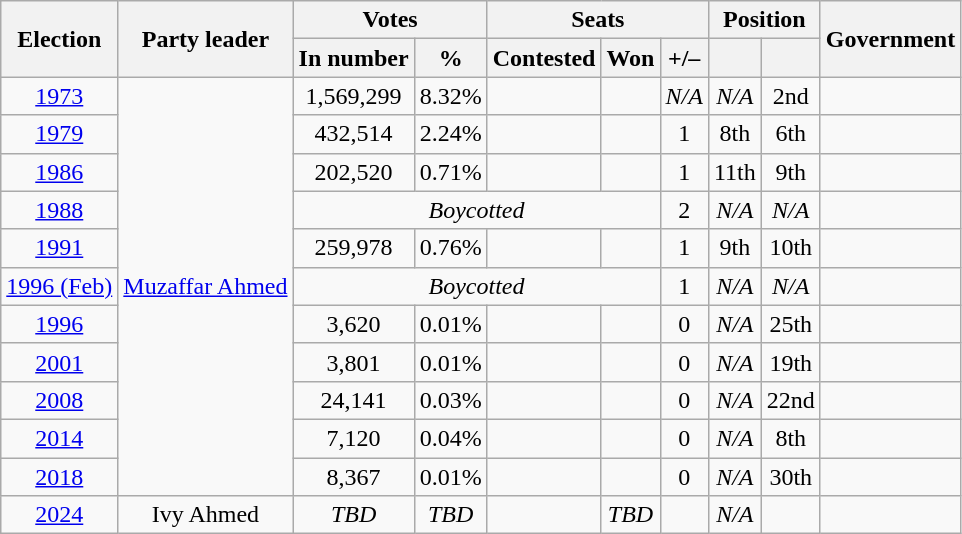<table class=wikitable style=text-align:center>
<tr>
<th rowspan="2"><strong>Election</strong></th>
<th rowspan="2">Party leader</th>
<th colspan="2"><strong>Votes</strong></th>
<th colspan="3"><strong>Seats</strong></th>
<th colspan="2"><strong>Position</strong></th>
<th rowspan="2">Government</th>
</tr>
<tr>
<th>In number</th>
<th>%</th>
<th>Contested</th>
<th>Won</th>
<th>+/–</th>
<th><strong></strong></th>
<th><strong></strong></th>
</tr>
<tr>
<td><a href='#'>1973</a></td>
<td rowspan="11"><a href='#'>Muzaffar Ahmed</a></td>
<td>1,569,299</td>
<td>8.32%</td>
<td></td>
<td></td>
<td><em>N/A</em></td>
<td><em>N/A</em></td>
<td>2nd</td>
<td></td>
</tr>
<tr>
<td><a href='#'>1979</a></td>
<td>432,514</td>
<td>2.24%</td>
<td></td>
<td></td>
<td> 1</td>
<td> 8th</td>
<td> 6th</td>
<td></td>
</tr>
<tr>
<td><a href='#'>1986</a></td>
<td>202,520</td>
<td>0.71%</td>
<td></td>
<td><br></td>
<td> 1</td>
<td> 11th</td>
<td> 9th</td>
<td></td>
</tr>
<tr>
<td><a href='#'>1988</a></td>
<td colspan="4"><em>Boycotted</em></td>
<td> 2</td>
<td><em>N/A</em></td>
<td><em>N/A</em></td>
<td></td>
</tr>
<tr>
<td><a href='#'>1991</a></td>
<td>259,978</td>
<td>0.76%</td>
<td></td>
<td><br></td>
<td> 1</td>
<td> 9th</td>
<td> 10th</td>
<td></td>
</tr>
<tr>
<td><a href='#'>1996 (Feb)</a></td>
<td colspan="4"><em>Boycotted</em></td>
<td> 1</td>
<td><em>N/A</em></td>
<td><em>N/A</em></td>
<td></td>
</tr>
<tr>
<td><a href='#'>1996</a></td>
<td>3,620</td>
<td>0.01%</td>
<td></td>
<td></td>
<td> 0</td>
<td><em>N/A</em></td>
<td> 25th</td>
<td></td>
</tr>
<tr>
<td><a href='#'>2001</a></td>
<td>3,801</td>
<td>0.01%</td>
<td></td>
<td></td>
<td> 0</td>
<td><em>N/A</em></td>
<td> 19th</td>
<td></td>
</tr>
<tr>
<td><a href='#'>2008</a></td>
<td>24,141</td>
<td>0.03%</td>
<td></td>
<td></td>
<td> 0</td>
<td><em>N/A</em></td>
<td> 22nd</td>
<td></td>
</tr>
<tr>
<td><a href='#'>2014</a></td>
<td>7,120</td>
<td>0.04%</td>
<td></td>
<td></td>
<td> 0</td>
<td><em>N/A</em></td>
<td> 8th</td>
<td></td>
</tr>
<tr>
<td><a href='#'>2018</a></td>
<td>8,367</td>
<td>0.01%</td>
<td></td>
<td></td>
<td> 0</td>
<td><em>N/A</em></td>
<td> 30th</td>
<td></td>
</tr>
<tr>
<td><a href='#'>2024</a></td>
<td>Ivy Ahmed</td>
<td><em>TBD</em></td>
<td><em>TBD</em></td>
<td></td>
<td><em>TBD</em></td>
<td></td>
<td><em>N/A</em></td>
<td></td>
<td></td>
</tr>
</table>
